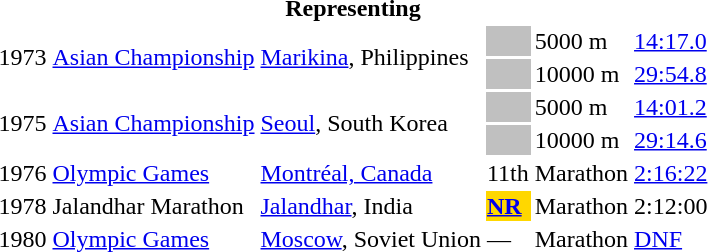<table>
<tr>
<th colspan="6">Representing </th>
</tr>
<tr>
<td rowspan=2>1973</td>
<td rowspan=2><a href='#'>Asian Championship</a></td>
<td rowspan=2><a href='#'>Marikina</a>, Philippines</td>
<td bgcolor=silver></td>
<td>5000 m</td>
<td><a href='#'>14:17.0</a></td>
</tr>
<tr>
<td bgcolor=silver></td>
<td>10000 m</td>
<td><a href='#'>29:54.8</a></td>
</tr>
<tr>
<td rowspan=2>1975</td>
<td rowspan=2><a href='#'>Asian Championship</a></td>
<td rowspan=2><a href='#'>Seoul</a>, South Korea</td>
<td bgcolor=silver></td>
<td>5000 m</td>
<td><a href='#'>14:01.2</a></td>
</tr>
<tr>
<td bgcolor=silver></td>
<td>10000 m</td>
<td><a href='#'>29:14.6</a></td>
</tr>
<tr>
<td>1976</td>
<td><a href='#'>Olympic Games</a></td>
<td><a href='#'>Montréal, Canada</a></td>
<td>11th</td>
<td>Marathon</td>
<td><a href='#'>2:16:22</a></td>
</tr>
<tr>
<td>1978</td>
<td>Jalandhar Marathon</td>
<td><a href='#'>Jalandhar</a>, India</td>
<td bgcolor=gold> <strong><a href='#'>NR</a></strong></td>
<td>Marathon</td>
<td>2:12:00</td>
</tr>
<tr>
<td>1980</td>
<td><a href='#'>Olympic Games</a></td>
<td><a href='#'>Moscow</a>, Soviet Union</td>
<td>—</td>
<td>Marathon</td>
<td><a href='#'>DNF</a></td>
</tr>
</table>
